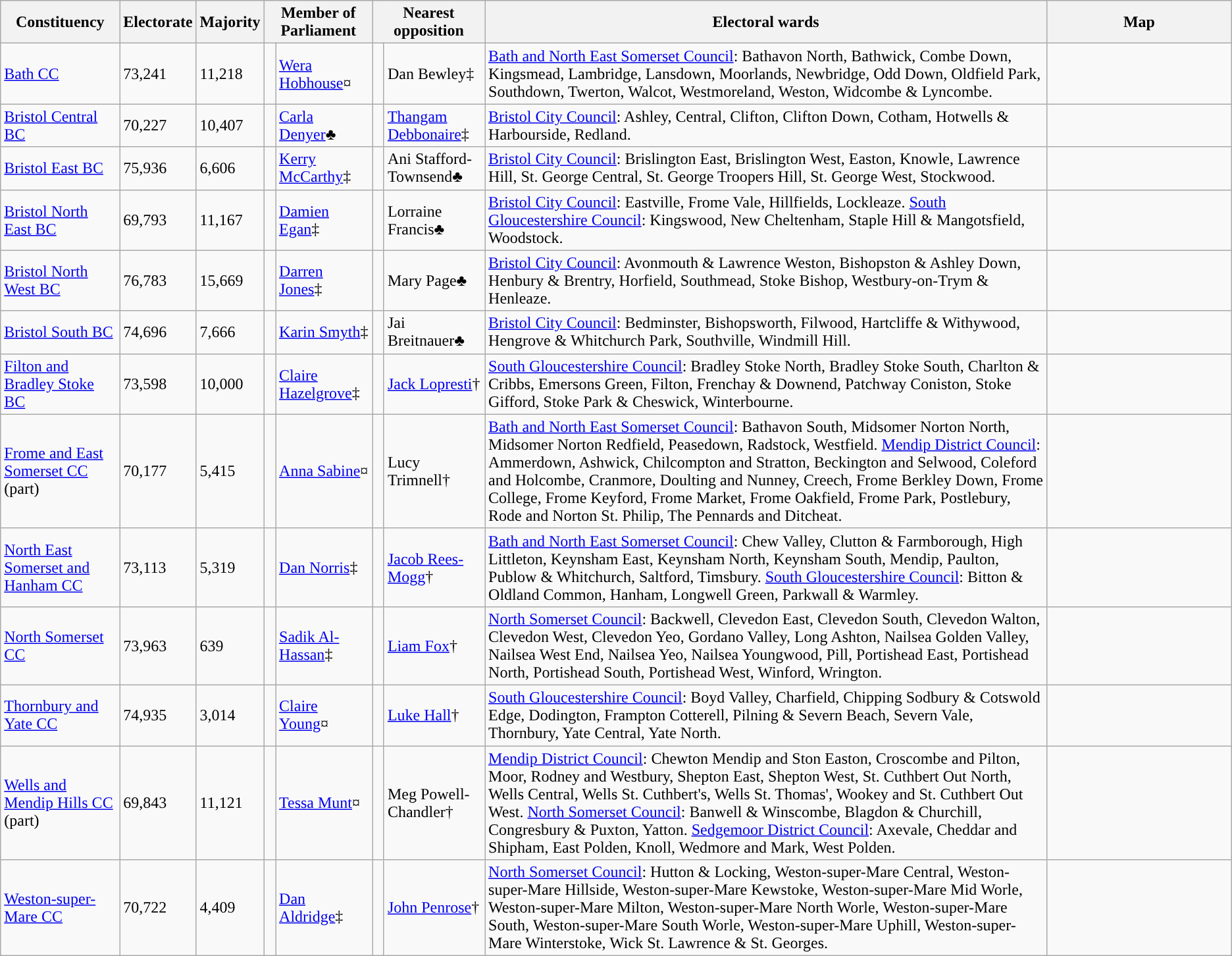<table class="wikitable sortable">
<tr>
<th rowspan=1>Constituency</th>
<th rowspan=1>Electorate</th>
<th rowspan=1>Majority</th>
<th colspan=2 class=unsortable>Member of Parliament</th>
<th colspan=2 class=unsortable>Nearest opposition</th>
<th rowspan=1 class=unsortable>Electoral wards</th>
<th rowspan=1 class="unsortable" style="width:15%;">Map</th>
</tr>
<tr>
<td><a href='#'>Bath CC</a></td>
<td>73,241</td>
<td>11,218</td>
<td style="color:inherit;background:"> </td>
<td><a href='#'>Wera Hobhouse</a>¤</td>
<td style="color:inherit;background:"> </td>
<td>Dan Bewley‡</td>
<td><a href='#'>Bath and North East Somerset Council</a>: Bathavon North, Bathwick, Combe Down, Kingsmead, Lambridge, Lansdown, Moorlands, Newbridge, Odd Down, Oldfield Park, Southdown, Twerton, Walcot, Westmoreland, Weston, Widcombe & Lyncombe.</td>
<td></td>
</tr>
<tr>
<td><a href='#'>Bristol Central BC</a></td>
<td>70,227</td>
<td>10,407</td>
<td style="color:inherit;background:"></td>
<td><a href='#'>Carla Denyer</a>♣</td>
<td style="color:inherit;background:"></td>
<td><a href='#'>Thangam Debbonaire</a>‡</td>
<td><a href='#'>Bristol City Council</a>: Ashley, Central, Clifton, Clifton Down, Cotham, Hotwells & Harbourside, Redland.</td>
<td></td>
</tr>
<tr>
<td><a href='#'>Bristol East BC</a></td>
<td>75,936</td>
<td>6,606</td>
<td style="color:inherit;background:"></td>
<td><a href='#'>Kerry McCarthy</a>‡</td>
<td style="color:inherit;background:"></td>
<td>Ani Stafford-Townsend♣</td>
<td><a href='#'>Bristol City Council</a>: Brislington East, Brislington West, Easton, Knowle, Lawrence Hill, St. George Central, St. George Troopers Hill, St. George West, Stockwood.</td>
<td></td>
</tr>
<tr>
<td><a href='#'>Bristol North East BC</a></td>
<td>69,793</td>
<td>11,167</td>
<td style="color:inherit;background:"></td>
<td><a href='#'>Damien Egan</a>‡</td>
<td style="color:inherit;background:"></td>
<td>Lorraine Francis♣</td>
<td><a href='#'>Bristol City Council</a>: Eastville, Frome Vale, Hillfields, Lockleaze. <a href='#'>South Gloucestershire Council</a>: Kingswood, New Cheltenham, Staple Hill & Mangotsfield, Woodstock.</td>
<td></td>
</tr>
<tr>
<td><a href='#'>Bristol North West BC</a></td>
<td>76,783</td>
<td>15,669</td>
<td style="color:inherit;background:"></td>
<td><a href='#'>Darren Jones</a>‡</td>
<td style="color:inherit;background:"></td>
<td>Mary Page♣</td>
<td><a href='#'>Bristol City Council</a>: Avonmouth & Lawrence Weston, Bishopston & Ashley Down, Henbury & Brentry, Horfield, Southmead, Stoke Bishop, Westbury-on-Trym & Henleaze.</td>
<td></td>
</tr>
<tr>
<td><a href='#'>Bristol South BC</a></td>
<td>74,696</td>
<td>7,666</td>
<td style="color:inherit;background:"></td>
<td><a href='#'>Karin Smyth</a>‡</td>
<td style="color:inherit;background:"></td>
<td>Jai Breitnauer♣</td>
<td><a href='#'>Bristol City Council</a>: Bedminster, Bishopsworth, Filwood, Hartcliffe & Withywood, Hengrove & Whitchurch Park, Southville, Windmill Hill.</td>
<td></td>
</tr>
<tr>
<td><a href='#'>Filton and Bradley Stoke BC</a></td>
<td>73,598</td>
<td>10,000</td>
<td style="color:inherit;background:"></td>
<td><a href='#'>Claire Hazelgrove</a>‡</td>
<td style="color:inherit;background:"></td>
<td><a href='#'>Jack Lopresti</a>†</td>
<td><a href='#'>South Gloucestershire Council</a>: Bradley Stoke North, Bradley Stoke South, Charlton & Cribbs, Emersons Green, Filton, Frenchay & Downend, Patchway Coniston, Stoke Gifford, Stoke Park & Cheswick, Winterbourne.</td>
<td></td>
</tr>
<tr>
<td><a href='#'>Frome and East Somerset CC</a> (part)</td>
<td>70,177</td>
<td>5,415</td>
<td style="color:inherit;background:"></td>
<td><a href='#'>Anna Sabine</a>¤</td>
<td style="color:inherit;background:"></td>
<td>Lucy Trimnell†</td>
<td><a href='#'>Bath and North East Somerset Council</a>: Bathavon South, Midsomer Norton North, Midsomer Norton Redfield, Peasedown, Radstock, Westfield. <a href='#'>Mendip District Council</a>: Ammerdown, Ashwick, Chilcompton and Stratton, Beckington and Selwood, Coleford and Holcombe, Cranmore, Doulting and Nunney, Creech, Frome Berkley Down, Frome College, Frome Keyford, Frome Market, Frome Oakfield, Frome Park, Postlebury, Rode and Norton St. Philip, The Pennards and Ditcheat.</td>
<td></td>
</tr>
<tr>
<td><a href='#'>North East Somerset and Hanham CC</a></td>
<td>73,113</td>
<td>5,319</td>
<td style="color:inherit;background:"></td>
<td><a href='#'>Dan Norris</a>‡</td>
<td style="color:inherit;background:"></td>
<td><a href='#'>Jacob Rees-Mogg</a>†</td>
<td><a href='#'>Bath and North East Somerset Council</a>: Chew Valley, Clutton & Farmborough, High Littleton, Keynsham East, Keynsham North, Keynsham South, Mendip, Paulton, Publow & Whitchurch, Saltford, Timsbury. <a href='#'>South Gloucestershire Council</a>: Bitton & Oldland Common, Hanham, Longwell Green, Parkwall & Warmley.</td>
<td></td>
</tr>
<tr>
<td><a href='#'>North Somerset CC</a></td>
<td>73,963</td>
<td>639</td>
<td style="color:inherit;background:"></td>
<td><a href='#'>Sadik Al-Hassan</a>‡</td>
<td style="color:inherit;background:"></td>
<td><a href='#'>Liam Fox</a>†</td>
<td><a href='#'>North Somerset Council</a>: Backwell, Clevedon East, Clevedon South, Clevedon Walton, Clevedon West, Clevedon Yeo, Gordano Valley, Long Ashton, Nailsea Golden Valley, Nailsea West End, Nailsea Yeo, Nailsea Youngwood, Pill, Portishead East, Portishead North, Portishead South, Portishead West, Winford, Wrington.</td>
<td></td>
</tr>
<tr>
<td><a href='#'>Thornbury and Yate CC</a></td>
<td>74,935</td>
<td>3,014</td>
<td style="color:inherit;background:"></td>
<td><a href='#'>Claire Young</a>¤</td>
<td style="color:inherit;background:"></td>
<td><a href='#'>Luke Hall</a>†</td>
<td><a href='#'>South Gloucestershire Council</a>: Boyd Valley, Charfield, Chipping Sodbury & Cotswold Edge, Dodington, Frampton Cotterell, Pilning & Severn Beach, Severn Vale, Thornbury, Yate Central, Yate North.</td>
<td></td>
</tr>
<tr>
<td><a href='#'>Wells and Mendip Hills CC</a> (part)</td>
<td>69,843</td>
<td>11,121</td>
<td style="color:inherit;background:"></td>
<td><a href='#'>Tessa Munt</a>¤</td>
<td style="color:inherit;background:"></td>
<td>Meg Powell-Chandler†</td>
<td><a href='#'>Mendip District Council</a>: Chewton Mendip and Ston Easton, Croscombe and Pilton, Moor, Rodney and Westbury, Shepton East, Shepton West, St. Cuthbert Out North, Wells Central, Wells St. Cuthbert's, Wells St. Thomas', Wookey and St. Cuthbert Out West. <a href='#'>North Somerset Council</a>: Banwell & Winscombe, Blagdon & Churchill, Congresbury & Puxton, Yatton. <a href='#'>Sedgemoor District Council</a>: Axevale, Cheddar and Shipham, East Polden, Knoll, Wedmore and Mark, West Polden.</td>
<td></td>
</tr>
<tr>
<td><a href='#'>Weston-super-Mare CC</a></td>
<td>70,722</td>
<td>4,409</td>
<td style="color:inherit;background:"></td>
<td><a href='#'>Dan Aldridge</a>‡</td>
<td style="color:inherit;background:"></td>
<td><a href='#'>John Penrose</a>†</td>
<td><a href='#'>North Somerset Council</a>: Hutton & Locking, Weston-super-Mare Central, Weston-super-Mare Hillside, Weston-super-Mare Kewstoke, Weston-super-Mare Mid Worle, Weston-super-Mare Milton, Weston-super-Mare North Worle, Weston-super-Mare South, Weston-super-Mare South Worle, Weston-super-Mare Uphill, Weston-super-Mare Winterstoke, Wick St. Lawrence & St. Georges.</td>
<td></td>
</tr>
</table>
